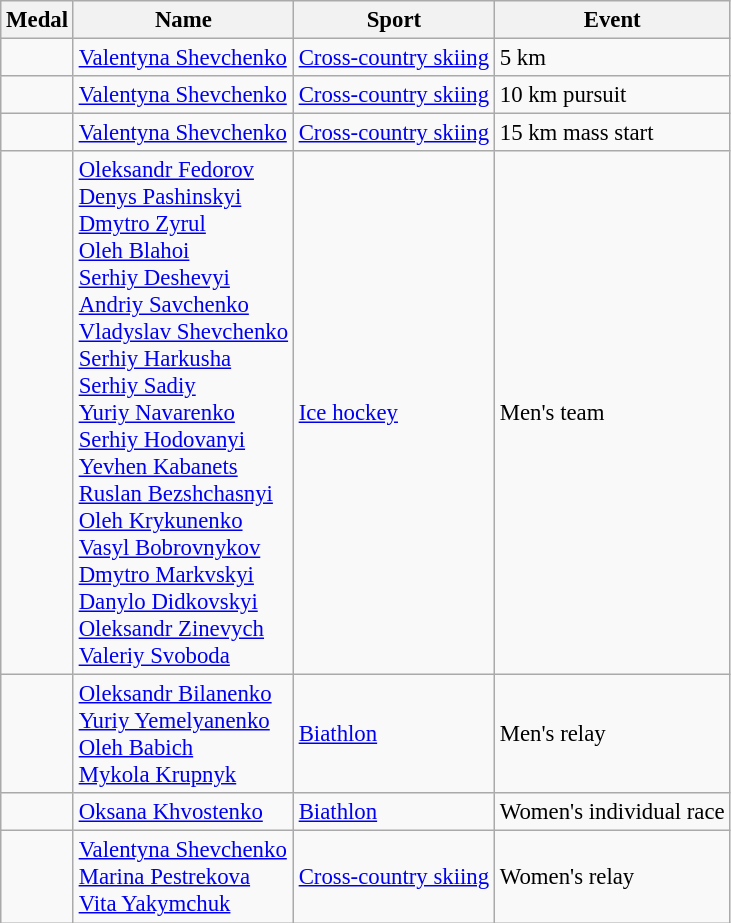<table class="wikitable sortable" style="font-size:95%">
<tr>
<th>Medal</th>
<th>Name</th>
<th>Sport</th>
<th>Event</th>
</tr>
<tr>
<td></td>
<td><a href='#'>Valentyna Shevchenko</a></td>
<td><a href='#'>Cross-country skiing</a></td>
<td>5 km</td>
</tr>
<tr>
<td></td>
<td><a href='#'>Valentyna Shevchenko</a></td>
<td><a href='#'>Cross-country skiing</a></td>
<td>10 km pursuit</td>
</tr>
<tr>
<td></td>
<td><a href='#'>Valentyna Shevchenko</a></td>
<td><a href='#'>Cross-country skiing</a></td>
<td>15 km mass start</td>
</tr>
<tr>
<td></td>
<td><a href='#'>Oleksandr Fedorov</a><br><a href='#'>Denys Pashinskyi</a><br><a href='#'>Dmytro Zyrul</a><br><a href='#'>Oleh Blahoi</a><br><a href='#'>Serhiy Deshevyi</a><br><a href='#'>Andriy Savchenko</a><br><a href='#'>Vladyslav Shevchenko</a><br><a href='#'>Serhiy Harkusha</a><br><a href='#'>Serhiy Sadiy</a><br><a href='#'>Yuriy Navarenko</a><br><a href='#'>Serhiy Hodovanyi</a><br><a href='#'>Yevhen Kabanets</a><br><a href='#'>Ruslan Bezshchasnyi</a><br><a href='#'>Oleh Krykunenko</a><br><a href='#'>Vasyl Bobrovnykov</a><br><a href='#'>Dmytro Markvskyi</a><br><a href='#'>Danylo Didkovskyi</a><br><a href='#'>Oleksandr Zinevych</a><br><a href='#'>Valeriy Svoboda</a></td>
<td><a href='#'>Ice hockey</a></td>
<td>Men's team</td>
</tr>
<tr>
<td></td>
<td><a href='#'>Oleksandr Bilanenko</a><br><a href='#'>Yuriy Yemelyanenko</a><br><a href='#'>Oleh Babich</a><br><a href='#'>Mykola Krupnyk</a></td>
<td><a href='#'>Biathlon</a></td>
<td>Men's relay</td>
</tr>
<tr>
<td></td>
<td><a href='#'>Oksana Khvostenko</a></td>
<td><a href='#'>Biathlon</a></td>
<td>Women's individual race</td>
</tr>
<tr>
<td></td>
<td><a href='#'>Valentyna Shevchenko</a><br><a href='#'>Marina Pestrekova</a><br><a href='#'>Vita Yakymchuk</a></td>
<td><a href='#'>Cross-country skiing</a></td>
<td>Women's relay</td>
</tr>
</table>
